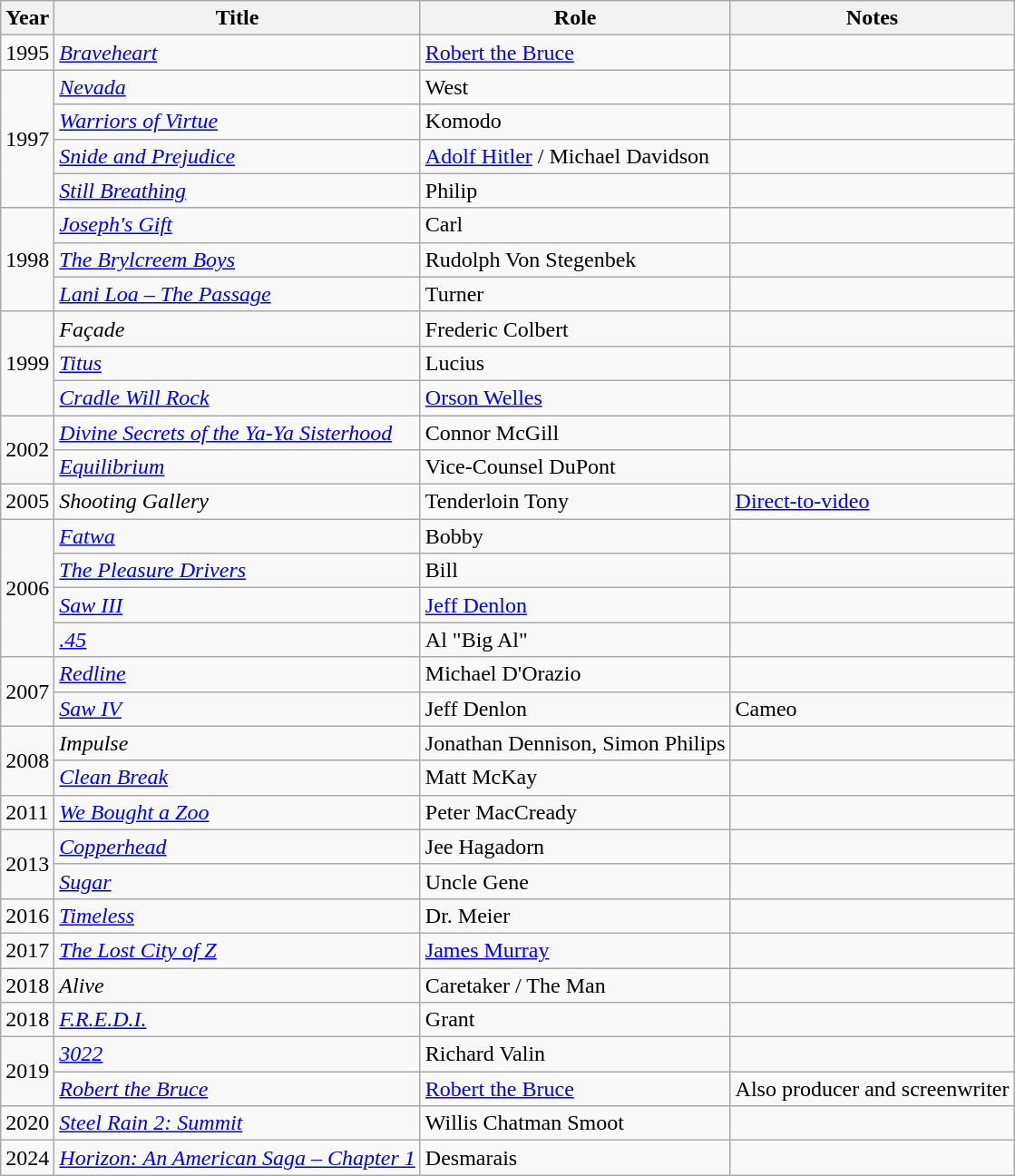<table class="wikitable sortable">
<tr>
<th>Year</th>
<th>Title</th>
<th>Role</th>
<th>Notes</th>
</tr>
<tr>
<td>1995</td>
<td><em><a href='#'>Braveheart</a></em></td>
<td><a href='#'>Robert the Bruce</a></td>
<td></td>
</tr>
<tr>
<td rowspan=4>1997</td>
<td><em><a href='#'>Nevada</a></em></td>
<td>West</td>
<td></td>
</tr>
<tr>
<td><em><a href='#'>Warriors of Virtue</a></em></td>
<td>Komodo</td>
<td></td>
</tr>
<tr>
<td><em><a href='#'>Snide and Prejudice</a></em></td>
<td><a href='#'>Adolf Hitler</a> / Michael Davidson</td>
<td></td>
</tr>
<tr>
<td><em><a href='#'>Still Breathing</a></em></td>
<td>Philip</td>
<td></td>
</tr>
<tr>
<td rowspan=3>1998</td>
<td><em><a href='#'>Joseph's Gift</a></em></td>
<td>Carl</td>
<td></td>
</tr>
<tr>
<td><em><a href='#'>The Brylcreem Boys</a></em></td>
<td>Rudolph Von Stegenbek</td>
<td></td>
</tr>
<tr>
<td><em><a href='#'>Lani Loa – The Passage</a></em></td>
<td>Turner</td>
<td></td>
</tr>
<tr>
<td rowspan=3>1999</td>
<td><em>Façade</em></td>
<td>Frederic Colbert</td>
<td></td>
</tr>
<tr>
<td><em><a href='#'>Titus</a></em></td>
<td>Lucius</td>
<td></td>
</tr>
<tr>
<td><em><a href='#'>Cradle Will Rock</a></em></td>
<td><a href='#'>Orson Welles</a></td>
<td></td>
</tr>
<tr>
<td rowspan=2>2002</td>
<td><em><a href='#'>Divine Secrets of the Ya-Ya Sisterhood</a></em></td>
<td>Connor McGill</td>
<td></td>
</tr>
<tr>
<td><em><a href='#'>Equilibrium</a></em></td>
<td>Vice-Counsel DuPont</td>
<td></td>
</tr>
<tr>
<td>2005</td>
<td><em>Shooting Gallery</em></td>
<td>Tenderloin Tony</td>
<td><a href='#'>Direct-to-video</a></td>
</tr>
<tr>
<td rowspan=4>2006</td>
<td><em><a href='#'>Fatwa</a></em></td>
<td>Bobby</td>
<td></td>
</tr>
<tr>
<td><em><a href='#'>The Pleasure Drivers</a></em></td>
<td>Bill</td>
<td></td>
</tr>
<tr>
<td><em><a href='#'>Saw III</a></em></td>
<td><a href='#'>Jeff Denlon</a></td>
<td></td>
</tr>
<tr>
<td><em><a href='#'>.45</a></em></td>
<td>Al "Big Al"</td>
<td></td>
</tr>
<tr>
<td rowspan=2>2007</td>
<td><em><a href='#'>Redline</a></em></td>
<td>Michael D'Orazio</td>
<td></td>
</tr>
<tr>
<td><em><a href='#'>Saw IV</a></em></td>
<td>Jeff Denlon</td>
<td>Cameo</td>
</tr>
<tr>
<td rowspan="2">2008</td>
<td><em>Impulse</em></td>
<td>Jonathan Dennison, Simon Philips</td>
<td></td>
</tr>
<tr>
<td><em><a href='#'>Clean Break</a></em></td>
<td>Matt McKay</td>
<td></td>
</tr>
<tr>
<td>2011</td>
<td><em><a href='#'>We Bought a Zoo</a></em></td>
<td>Peter MacCready</td>
<td></td>
</tr>
<tr>
<td rowspan=2>2013</td>
<td><em><a href='#'>Copperhead</a></em></td>
<td>Jee Hagadorn</td>
<td></td>
</tr>
<tr>
<td><em><a href='#'>Sugar</a></em></td>
<td>Uncle Gene</td>
<td></td>
</tr>
<tr>
<td>2016</td>
<td><em><a href='#'>Timeless</a></em></td>
<td>Dr. Meier</td>
<td></td>
</tr>
<tr>
<td>2017</td>
<td><em><a href='#'>The Lost City of Z</a></em></td>
<td><a href='#'>James Murray</a></td>
<td></td>
</tr>
<tr>
<td>2018</td>
<td><em>Alive</em></td>
<td>Caretaker / The Man</td>
<td></td>
</tr>
<tr>
<td>2018</td>
<td><em><a href='#'>F.R.E.D.I.</a></em></td>
<td>Grant</td>
<td></td>
</tr>
<tr>
<td rowspan=2>2019</td>
<td><em><a href='#'>3022</a></em></td>
<td>Richard Valin</td>
<td></td>
</tr>
<tr>
<td><em><a href='#'>Robert the Bruce</a></em></td>
<td><a href='#'>Robert the Bruce</a></td>
<td>Also producer and screenwriter</td>
</tr>
<tr>
<td>2020</td>
<td><em><a href='#'>Steel Rain 2: Summit</a></em></td>
<td>Willis Chatman Smoot</td>
<td></td>
</tr>
<tr>
<td>2024</td>
<td><em><a href='#'>Horizon: An American Saga – Chapter 1</a></em></td>
<td>Desmarais</td>
<td></td>
</tr>
</table>
